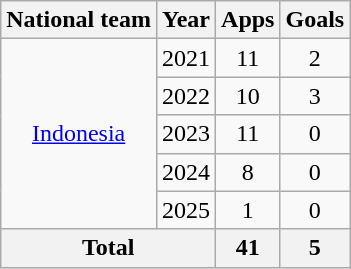<table class="wikitable" style="text-align:center">
<tr>
<th>National team</th>
<th>Year</th>
<th>Apps</th>
<th>Goals</th>
</tr>
<tr>
<td rowspan=5><a href='#'>Indonesia</a></td>
<td>2021</td>
<td>11</td>
<td>2</td>
</tr>
<tr>
<td>2022</td>
<td>10</td>
<td>3</td>
</tr>
<tr>
<td>2023</td>
<td>11</td>
<td>0</td>
</tr>
<tr>
<td>2024</td>
<td>8</td>
<td>0</td>
</tr>
<tr>
<td>2025</td>
<td>1</td>
<td>0</td>
</tr>
<tr>
<th colspan=2>Total</th>
<th>41</th>
<th>5</th>
</tr>
</table>
